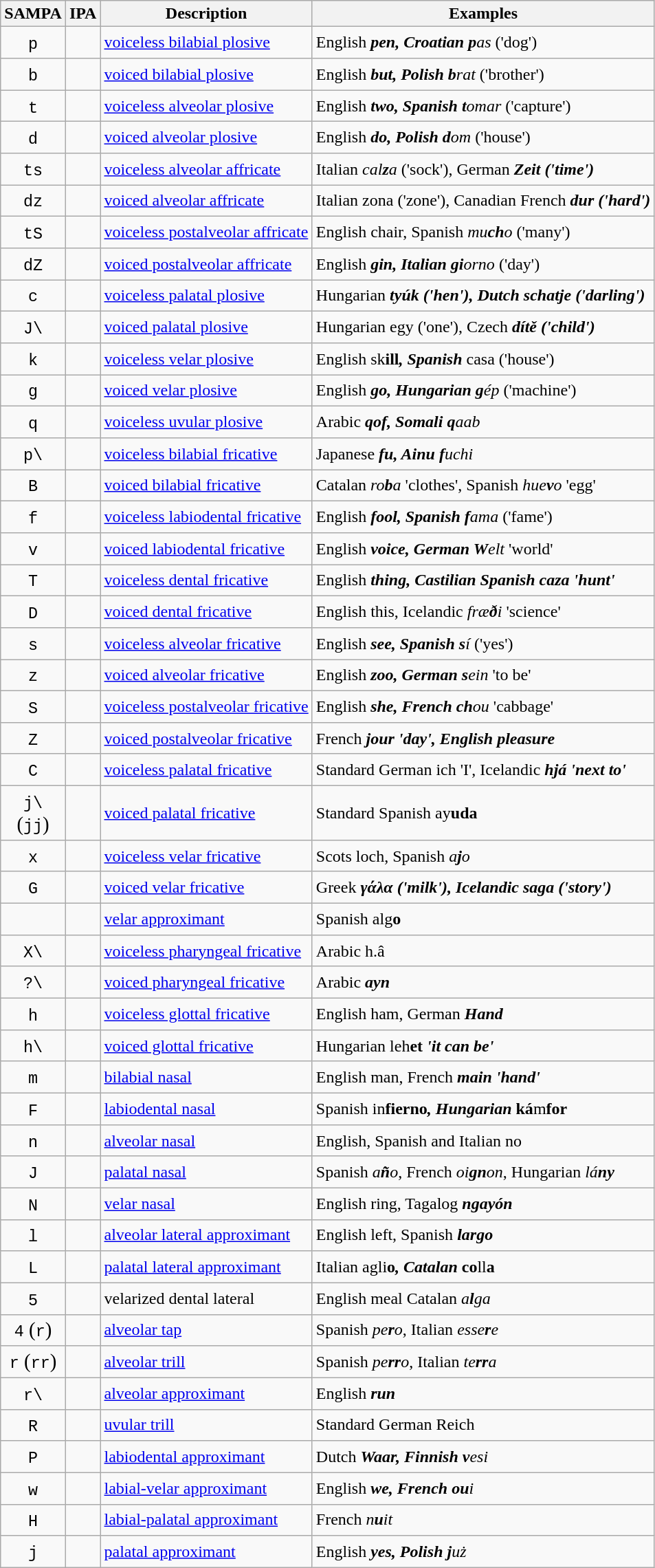<table class="wikitable">
<tr>
<th>SAMPA</th>
<th>IPA</th>
<th>Description</th>
<th>Examples</th>
</tr>
<tr>
<td style="text-align: center; font-size: larger; width: 2em;"><code>p</code></td>
<td></td>
<td><a href='#'>voiceless bilabial plosive</a></td>
<td>English <strong><em>p<strong>en<em>, Croatian </em></strong>p</strong>as</em> ('dog')</td>
</tr>
<tr>
<td style="text-align: center; font-size: larger; width: 2em;"><code>b</code></td>
<td></td>
<td><a href='#'>voiced bilabial plosive</a></td>
<td>English <strong><em>b<strong>ut<em>, Polish </em></strong>b</strong>rat</em> ('brother')</td>
</tr>
<tr>
<td style="text-align: center; font-size: larger; width: 2em;"><code>t</code></td>
<td></td>
<td><a href='#'>voiceless alveolar plosive</a></td>
<td>English <strong><em>t<strong>wo<em>, Spanish </em></strong>t</strong>omar</em> ('capture')</td>
</tr>
<tr>
<td style="text-align: center; font-size: larger; width: 2em;"><code>d</code></td>
<td></td>
<td><a href='#'>voiced alveolar plosive</a></td>
<td>English <strong><em>d<strong>o<em>, Polish </em></strong>d</strong>om</em> ('house')</td>
</tr>
<tr>
<td style="text-align: center; font-size: larger; width: 2em;"><code>ts</code></td>
<td></td>
<td><a href='#'>voiceless alveolar affricate</a></td>
<td>Italian <em>cal<strong>z</strong>a</em> ('sock'), German <strong><em>Z<strong>eit<em> ('time')</td>
</tr>
<tr>
<td style="text-align: center; font-size: larger; width: 2em;"><code>dz</code></td>
<td></td>
<td><a href='#'>voiced alveolar affricate</a></td>
<td>Italian </em></strong>z</strong>ona</em> ('zone'), Canadian French <strong><em>d<strong>ur<em> ('hard')</td>
</tr>
<tr>
<td style="text-align: center; font-size: larger; width: 2em;"><code>tS</code></td>
<td></td>
<td><a href='#'>voiceless postalveolar affricate</a></td>
<td>English </em></strong>ch</strong>air</em>, Spanish <em>mu<strong>ch</strong>o</em> ('many')</td>
</tr>
<tr>
<td style="text-align: center; font-size: larger; width: 2em;"><code>dZ</code></td>
<td></td>
<td><a href='#'>voiced postalveolar affricate</a></td>
<td>English <strong><em>g<strong>in<em>, Italian  </em></strong>gi</strong>orno</em> ('day')</td>
</tr>
<tr>
<td style="text-align: center; font-size: larger; width: 2em;"><code>c</code></td>
<td></td>
<td><a href='#'>voiceless palatal plosive</a></td>
<td>Hungarian <strong><em>ty<strong>úk<em> ('hen'), Dutch </em>scha</strong>tj<strong>e<em> ('darling')</td>
</tr>
<tr>
<td style="text-align: center; font-size: larger; width: 2em;"><code>J\</code></td>
<td></td>
<td><a href='#'>voiced palatal plosive</a></td>
<td>Hungarian </em>e</strong>gy</em></strong> ('one'), Czech <strong><em>d<strong>ítě<em> ('child')</td>
</tr>
<tr>
<td style="text-align: center; font-size: larger; width: 2em;"><code>k</code></td>
<td></td>
<td><a href='#'>voiceless velar plosive</a></td>
<td>English </em>s</strong>k<strong>ill<em>, Spanish </em></strong>c</strong>asa</em> ('house')</td>
</tr>
<tr>
<td style="text-align: center; font-size: larger; width: 2em;"><code>g</code></td>
<td></td>
<td><a href='#'>voiced velar plosive</a></td>
<td>English <strong><em>g<strong>o<em>, Hungarian </em></strong>g</strong>ép</em> ('machine')</td>
</tr>
<tr>
<td style="text-align: center; font-size: larger; width: 2em;"><code>q</code></td>
<td></td>
<td><a href='#'>voiceless uvular plosive</a></td>
<td>Arabic <strong><em>q<strong>of<em>, Somali </em></strong>q</strong>aab</em></td>
</tr>
<tr>
<td style="text-align: center; font-size: larger; width: 2em;"><code>p\</code></td>
<td></td>
<td><a href='#'>voiceless bilabial fricative</a></td>
<td>Japanese <strong><em>f<strong>u<em>, Ainu </em></strong>f</strong>uchi</em></td>
</tr>
<tr>
<td style="text-align: center; font-size: larger; width: 2em;"><code>B</code></td>
<td></td>
<td><a href='#'>voiced bilabial fricative</a></td>
<td>Catalan <em>ro<strong>b</strong>a</em> 'clothes', Spanish <em>hue<strong>v</strong>o</em> 'egg'</td>
</tr>
<tr>
<td style="text-align: center; font-size: larger; width: 2em;"><code>f</code></td>
<td></td>
<td><a href='#'>voiceless labiodental fricative</a></td>
<td>English <strong><em>f<strong>ool<em>, Spanish </em></strong>f</strong>ama</em> ('fame')</td>
</tr>
<tr>
<td style="text-align: center; font-size: larger; width: 2em;"><code>v</code></td>
<td></td>
<td><a href='#'>voiced labiodental fricative</a></td>
<td>English <strong><em>v<strong>oice<em>, German </em></strong>W</strong>elt</em> 'world'</td>
</tr>
<tr>
<td style="text-align: center; font-size: larger; width: 2em;"><code>T</code></td>
<td></td>
<td><a href='#'>voiceless dental fricative</a></td>
<td>English <strong><em>th<strong>ing<em>, Castilian Spanish </em>ca</strong>z<strong>a<em> 'hunt'</td>
</tr>
<tr>
<td style="text-align: center; font-size: larger; width: 2em;"><code>D</code></td>
<td></td>
<td><a href='#'>voiced dental fricative</a></td>
<td>English </em></strong>th</strong>is</em>, Icelandic <em>fræ<strong>ð</strong>i</em> 'science'</td>
</tr>
<tr>
<td style="text-align: center; font-size: larger; width: 2em;"><code>s</code></td>
<td></td>
<td><a href='#'>voiceless alveolar fricative</a></td>
<td>English <strong><em>s<strong>ee<em>, Spanish </em></strong>s</strong>í</em> ('yes')</td>
</tr>
<tr>
<td style="text-align: center; font-size: larger; width: 2em;"><code>z</code></td>
<td></td>
<td><a href='#'>voiced alveolar fricative</a></td>
<td>English <strong><em>z<strong>oo<em>, German </em></strong>s</strong>ein</em> 'to be'</td>
</tr>
<tr>
<td style="text-align: center; font-size: larger; width: 2em;"><code>S</code></td>
<td></td>
<td><a href='#'>voiceless postalveolar fricative</a></td>
<td>English <strong><em>sh<strong>e<em>, French </em></strong>ch</strong>ou</em> 'cabbage'</td>
</tr>
<tr>
<td style="text-align: center; font-size: larger; width: 2em;"><code>Z</code></td>
<td></td>
<td><a href='#'>voiced postalveolar fricative</a></td>
<td>French <strong><em>j<strong>our<em> 'day', English </em>plea</strong>s<strong>ure<em></td>
</tr>
<tr>
<td style="text-align: center; font-size: larger; width: 2em;"><code>C</code></td>
<td></td>
<td><a href='#'>voiceless palatal fricative</a></td>
<td>Standard German </em>i</strong>ch</em></strong> 'I', Icelandic <strong><em>hj<strong>á<em> 'next to'</td>
</tr>
<tr>
<td style="text-align: center; font-size: larger; width: 2em;"><code>j\</code> (<code>jj</code>)</td>
<td></td>
<td><a href='#'>voiced palatal fricative</a></td>
<td>Standard Spanish </em>a</strong>y<strong>uda<em></td>
</tr>
<tr>
<td style="text-align: center; font-size: larger; width: 2em;"><code>x</code></td>
<td></td>
<td><a href='#'>voiceless velar fricative</a></td>
<td>Scots </em>lo</strong>ch</em></strong>, Spanish <em>a<strong>j</strong>o</em></td>
</tr>
<tr>
<td style="text-align: center; font-size: larger; width: 2em;"><code>G</code></td>
<td></td>
<td><a href='#'>voiced velar fricative</a></td>
<td>Greek <strong><em>γ<strong>άλα<em> ('milk'), Icelandic </em>sa</strong>g<strong>a<em> ('story')</td>
</tr>
<tr>
<td style="text-align: center; font-size: larger; width: 2em;"> </td>
<td></td>
<td><a href='#'>velar approximant</a></td>
<td>Spanish </em>al</strong>g<strong>o<em></td>
</tr>
<tr>
<td style="text-align: center; font-size: larger; width: 2em;"><code>X\</code></td>
<td></td>
<td><a href='#'>voiceless pharyngeal fricative</a></td>
<td>Arabic </em></strong>h.</strong>â</em></td>
</tr>
<tr>
<td style="text-align: center; font-size: larger; width: 2em;"><code>?\</code></td>
<td></td>
<td><a href='#'>voiced pharyngeal fricative</a></td>
<td>Arabic <strong><em><strong>ayn<em></td>
</tr>
<tr>
<td style="text-align: center; font-size: larger; width: 2em;"><code>h</code></td>
<td></td>
<td><a href='#'>voiceless glottal fricative</a></td>
<td>English </em></strong>h</strong>am</em>, German <strong><em>H<strong>and<em></td>
</tr>
<tr>
<td style="text-align: center; font-size: larger; width: 2em;"><code>h\</code></td>
<td></td>
<td><a href='#'>voiced glottal fricative</a></td>
<td>Hungarian </em>le</strong>h<strong>et<em> 'it can be'</td>
</tr>
<tr>
<td style="text-align: center; font-size: larger; width: 2em;"><code>m</code></td>
<td></td>
<td><a href='#'>bilabial nasal</a></td>
<td>English </em></strong>m</strong>an</em>, French <strong><em>m<strong>ain<em> 'hand'</td>
</tr>
<tr>
<td style="text-align: center; font-size: larger; width: 2em;"><code>F</code></td>
<td></td>
<td><a href='#'>labiodental nasal</a></td>
<td>Spanish </em>i</strong>n<strong>fierno<em>, Hungarian </em>ká</strong>m<strong>for<em></td>
</tr>
<tr>
<td style="text-align: center; font-size: larger; width: 2em;"><code>n</code></td>
<td></td>
<td><a href='#'>alveolar nasal</a></td>
<td>English, Spanish and Italian </em></strong>n</strong>o</em></td>
</tr>
<tr>
<td style="text-align: center; font-size: larger; width: 2em;"><code>J</code></td>
<td></td>
<td><a href='#'>palatal nasal</a></td>
<td>Spanish <em>a<strong>ñ</strong>o</em>, French <em>oi<strong>gn</strong>on</em>, Hungarian <em>lá<strong>ny<strong><em></td>
</tr>
<tr>
<td style="text-align: center; font-size: larger; width: 2em;"><code>N</code></td>
<td></td>
<td><a href='#'>velar nasal</a></td>
<td>English  </em>ri</strong>ng</em></strong>, Tagalog <strong><em>ng<strong>ayón<em></td>
</tr>
<tr>
<td style="text-align: center; font-size: larger; width: 2em;"><code>l</code></td>
<td></td>
<td><a href='#'>alveolar lateral approximant</a></td>
<td>English </em></strong>l</strong>eft</em>, Spanish <strong><em>l<strong>argo<em></td>
</tr>
<tr>
<td style="text-align: center; font-size: larger; width: 2em;"><code>L</code></td>
<td></td>
<td><a href='#'>palatal lateral approximant</a></td>
<td>Italian </em>a</strong>gli<strong>o<em>, Catalan </em>co</strong>ll<strong>a<em></td>
</tr>
<tr>
<td style="text-align: center; font-size: larger; width: 2em;"><code>5</code></td>
<td></td>
<td>velarized dental lateral</td>
<td>English </em>mea</strong>l</em></strong> Catalan <em>a<strong>l</strong>ga</em></td>
</tr>
<tr>
<td style="text-align: center; font-size: larger; width: 2em;"><code>4</code> (<code>r</code>)</td>
<td></td>
<td><a href='#'>alveolar tap</a></td>
<td>Spanish <em>pe<strong>r</strong>o</em>, Italian <em>esse<strong>r</strong>e</em></td>
</tr>
<tr>
<td style="text-align: center; font-size: larger; width: 2em;"><code>r</code> (<code>rr</code>)</td>
<td></td>
<td><a href='#'>alveolar trill</a></td>
<td>Spanish <em>pe<strong>rr</strong>o</em>, Italian <em>te<strong>rr</strong>a</em></td>
</tr>
<tr>
<td style="text-align: center; font-size: larger; width: 2em;"><code>r\</code></td>
<td></td>
<td><a href='#'>alveolar approximant</a></td>
<td>English <strong><em>r<strong>un<em></td>
</tr>
<tr>
<td style="text-align: center; font-size: larger; width: 2em;"><code>R</code></td>
<td></td>
<td><a href='#'>uvular trill</a></td>
<td>Standard German </em></strong>R</strong>eich</em></td>
</tr>
<tr>
<td style="text-align: center; font-size: larger; width: 2em;"><code>P</code></td>
<td></td>
<td><a href='#'>labiodental approximant</a></td>
<td>Dutch <strong><em>W<strong>aar<em>, Finnish </em></strong>v</strong>esi</em></td>
</tr>
<tr>
<td style="text-align: center; font-size: larger; width: 2em;"><code>w</code></td>
<td></td>
<td><a href='#'>labial-velar approximant</a></td>
<td>English <strong><em>w<strong>e<em>, French </em></strong>ou</strong>i</em></td>
</tr>
<tr>
<td style="text-align: center; font-size: larger; width: 2em;"><code>H</code></td>
<td></td>
<td><a href='#'>labial-palatal approximant</a></td>
<td>French <em>n<strong>u</strong>it</em></td>
</tr>
<tr>
<td style="text-align: center; font-size: larger; width: 2em;"><code>j</code></td>
<td></td>
<td><a href='#'>palatal approximant</a></td>
<td>English <strong><em>y<strong>es<em>, Polish </em></strong>j</strong>uż</em></td>
</tr>
</table>
